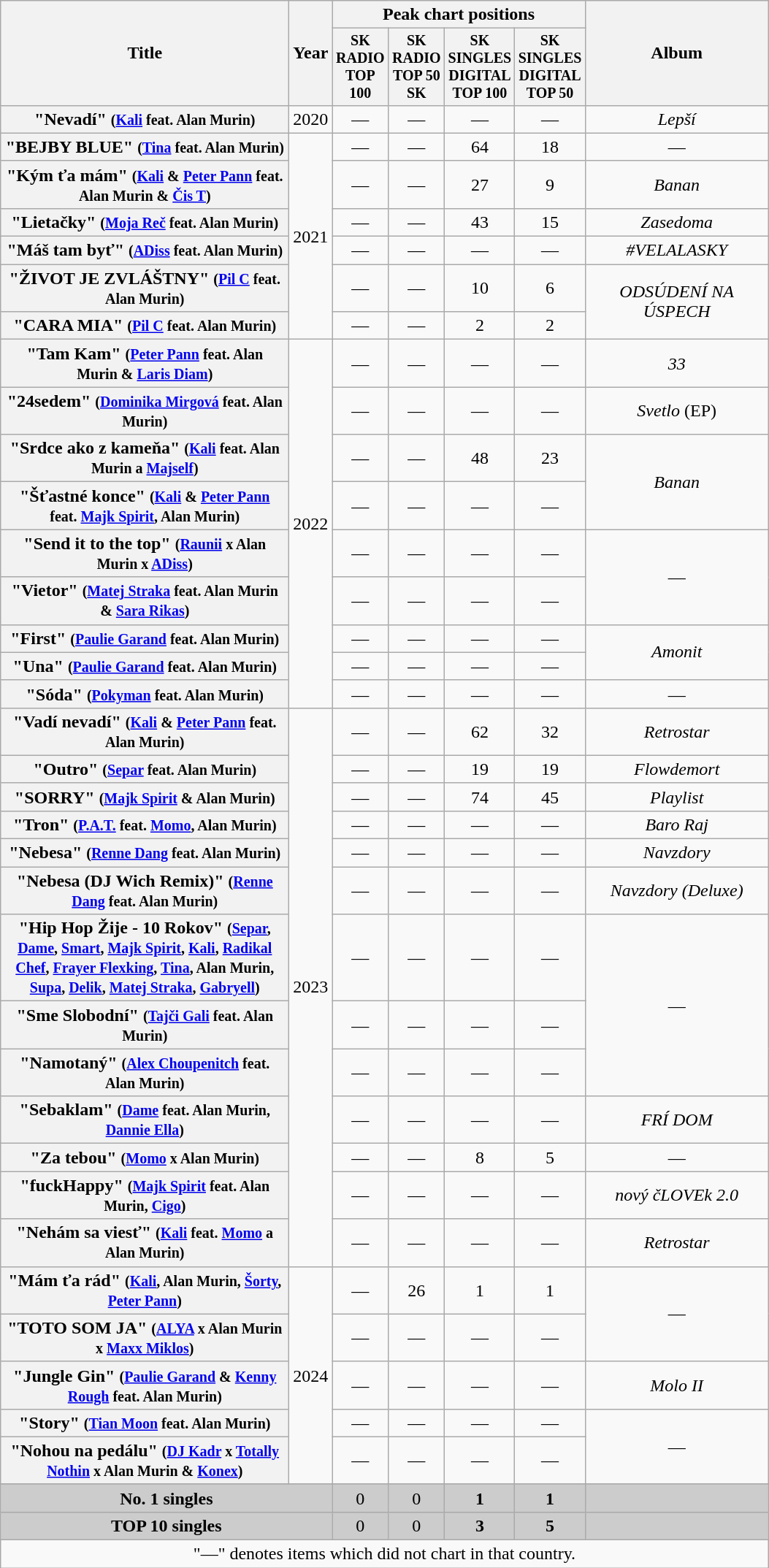<table class="wikitable plainrowheaders sortable" style="text-align:center;">
<tr>
<th scope="col" rowspan="2" style="width:16em;">Title</th>
<th scope="col" rowspan="2">Year</th>
<th scope="col" colspan="4"><strong>Peak chart positions</strong></th>
<th scope="col" rowspan="2" style="width:10em;">Album</th>
</tr>
<tr style="font-size:smaller;">
<th width="45">SK RADIO TOP 100</th>
<th width="45">SK RADIO TOP 50 SK<br></th>
<th width="45">SK SINGLES DIGITAL TOP 100<br></th>
<th width="45">SK SINGLES DIGITAL TOP 50<br></th>
</tr>
<tr>
<th scope="row" align="left">"Nevadí" <small>(<a href='#'>Kali</a> feat. Alan Murin)</small></th>
<td>2020</td>
<td>—</td>
<td>—</td>
<td>—</td>
<td>—</td>
<td><em>Lepší</em></td>
</tr>
<tr>
<th scope="row" align="left">"BEJBY BLUE" <small>(<a href='#'>Tina</a> feat. Alan Murin)</small></th>
<td rowspan="6">2021</td>
<td>—</td>
<td>—</td>
<td>64</td>
<td>18</td>
<td>—</td>
</tr>
<tr>
<th scope="row" align="left">"Kým ťa mám" <small>(<a href='#'>Kali</a> & <a href='#'>Peter Pann</a> feat. Alan Murin & <a href='#'>Čis T</a>)</small></th>
<td>—</td>
<td>—</td>
<td>27</td>
<td>9</td>
<td><em>Banan</em></td>
</tr>
<tr>
<th scope="row" align="left">"Lietačky" <small>(<a href='#'>Moja Reč</a> feat. Alan Murin)</small></th>
<td>—</td>
<td>—</td>
<td>43</td>
<td>15</td>
<td><em>Zasedoma</em></td>
</tr>
<tr>
<th scope="row" align="left">"Máš tam byť" <small>(<a href='#'>ADiss</a> feat. Alan Murin)</small></th>
<td>—</td>
<td>—</td>
<td>—</td>
<td>—</td>
<td><em>#VELALASKY</em></td>
</tr>
<tr>
<th scope="row" align="left">"ŽIVOT JE ZVLÁŠTNY" <small>(<a href='#'>Pil C</a> feat. Alan Murin)</small></th>
<td>—</td>
<td>—</td>
<td>10</td>
<td>6</td>
<td rowspan="2"><em>ODSÚDENÍ NA ÚSPECH</em></td>
</tr>
<tr>
<th scope="row" align="left">"CARA MIA" <small>(<a href='#'>Pil C</a> feat. Alan Murin)</small></th>
<td>—</td>
<td>—</td>
<td>2</td>
<td>2</td>
</tr>
<tr>
<th scope="row" align="left">"Tam Kam" <small>(<a href='#'>Peter Pann</a> feat. Alan Murin & <a href='#'>Laris Diam</a>)</small></th>
<td rowspan="9">2022</td>
<td>—</td>
<td>—</td>
<td>—</td>
<td>—</td>
<td><em>33</em></td>
</tr>
<tr>
<th scope="row" align="left">"24sedem" <small>(<a href='#'>Dominika Mirgová</a> feat. Alan Murin)</small></th>
<td>—</td>
<td>—</td>
<td>—</td>
<td>—</td>
<td><em>Svetlo</em> (EP)</td>
</tr>
<tr>
<th scope="row" align="left">"Srdce ako z kameňa" <small>(<a href='#'>Kali</a> feat. Alan Murin a <a href='#'>Majself</a>)</small></th>
<td>—</td>
<td>—</td>
<td>48</td>
<td>23</td>
<td rowspan="2"><em>Banan</em></td>
</tr>
<tr>
<th scope="row" align="left">"Šťastné konce" <small>(<a href='#'>Kali</a> & <a href='#'>Peter Pann</a> feat. <a href='#'>Majk Spirit</a>, Alan Murin)</small></th>
<td>—</td>
<td>—</td>
<td>—</td>
<td>—</td>
</tr>
<tr>
<th scope="row" align="left">"Send it to the top" <small>(<a href='#'>Raunii</a> x Alan Murin x <a href='#'>ADiss</a>)</small></th>
<td>—</td>
<td>—</td>
<td>—</td>
<td>—</td>
<td rowspan="2">—</td>
</tr>
<tr>
<th scope="row" align="left">"Vietor" <small>(<a href='#'>Matej Straka</a> feat. Alan Murin & <a href='#'>Sara Rikas</a>)</small></th>
<td>—</td>
<td>—</td>
<td>—</td>
<td>—</td>
</tr>
<tr>
<th scope="row" align="left">"First" <small>(<a href='#'>Paulie Garand</a> feat. Alan Murin)</small></th>
<td>—</td>
<td>—</td>
<td>—</td>
<td>—</td>
<td rowspan="2"><em>Amonit</em></td>
</tr>
<tr>
<th scope="row" align="left">"Una" <small>(<a href='#'>Paulie Garand</a> feat. Alan Murin)</small></th>
<td>—</td>
<td>—</td>
<td>—</td>
<td>—</td>
</tr>
<tr>
<th scope="row" align="left">"Sóda" <small>(<a href='#'>Pokyman</a> feat. Alan Murin)</small></th>
<td>—</td>
<td>—</td>
<td>—</td>
<td>—</td>
<td>—</td>
</tr>
<tr>
<th scope="row" align="left">"Vadí nevadí" <small>(<a href='#'>Kali</a> & <a href='#'>Peter Pann</a> feat. Alan Murin)</small></th>
<td rowspan="13">2023</td>
<td>—</td>
<td>—</td>
<td>62</td>
<td>32</td>
<td><em>Retrostar</em></td>
</tr>
<tr>
<th scope="row" align="left">"Outro" <small>(<a href='#'>Separ</a> feat. Alan Murin)</small></th>
<td>—</td>
<td>—</td>
<td>19</td>
<td>19</td>
<td><em>Flowdemort</em></td>
</tr>
<tr>
<th scope="row" align="left">"SORRY" <small>(<a href='#'>Majk Spirit</a> & Alan Murin)</small></th>
<td>—</td>
<td>—</td>
<td>74</td>
<td>45</td>
<td><em>Playlist</em></td>
</tr>
<tr>
<th scope="row" align="left">"Tron" <small>(<a href='#'>P.A.T.</a> feat. <a href='#'>Momo</a>, Alan Murin)</small></th>
<td>—</td>
<td>—</td>
<td>—</td>
<td>—</td>
<td><em>Baro Raj</em></td>
</tr>
<tr>
<th scope="row" align="left">"Nebesa" <small>(<a href='#'>Renne Dang</a> feat. Alan Murin)</small></th>
<td>—</td>
<td>—</td>
<td>—</td>
<td>—</td>
<td><em>Navzdory</em></td>
</tr>
<tr>
<th scope="row" align="left">"Nebesa (DJ Wich Remix)" <small>(<a href='#'>Renne Dang</a> feat. Alan Murin)</small></th>
<td>—</td>
<td>—</td>
<td>—</td>
<td>—</td>
<td><em>Navzdory (Deluxe)</em></td>
</tr>
<tr>
<th scope="row" align="left">"Hip Hop Žije - 10 Rokov" <small>(<a href='#'>Separ</a>, <a href='#'>Dame</a>, <a href='#'>Smart</a>, <a href='#'>Majk Spirit</a>, <a href='#'>Kali</a>, <a href='#'>Radikal Chef</a>, <a href='#'>Frayer Flexking</a>, <a href='#'>Tina</a>, Alan Murin, <a href='#'>Supa</a>, <a href='#'>Delik</a>, <a href='#'>Matej Straka</a>, <a href='#'>Gabryell</a>)</small></th>
<td>—</td>
<td>—</td>
<td>—</td>
<td>—</td>
<td rowspan="3">—</td>
</tr>
<tr>
<th scope="row" align="left">"Sme Slobodní" <small>(<a href='#'>Tajči Gali</a> feat. Alan Murin)</small></th>
<td>—</td>
<td>—</td>
<td>—</td>
<td>—</td>
</tr>
<tr>
<th scope="row" align="left">"Namotaný" <small>(<a href='#'>Alex Choupenitch</a> feat. Alan Murin)</small></th>
<td>—</td>
<td>—</td>
<td>—</td>
<td>—</td>
</tr>
<tr>
<th scope="row" align="left">"Sebaklam" <small>(<a href='#'>Dame</a> feat. Alan Murin, <a href='#'>Dannie Ella</a>)</small></th>
<td>—</td>
<td>—</td>
<td>—</td>
<td>—</td>
<td><em>FRÍ DOM</em></td>
</tr>
<tr>
<th scope="row" align="left">"Za tebou" <small>(<a href='#'>Momo</a> x Alan Murin)</small></th>
<td>—</td>
<td>—</td>
<td>8</td>
<td>5</td>
<td>—</td>
</tr>
<tr>
<th scope="row" align="left">"fuckHappy" <small>(<a href='#'>Majk Spirit</a> feat. Alan Murin, <a href='#'>Cigo</a>)</small></th>
<td>—</td>
<td>—</td>
<td>—</td>
<td>—</td>
<td><em>nový čLOVEk 2.0</em></td>
</tr>
<tr>
<th scope="row" align="left">"Nehám sa viesť" <small>(<a href='#'>Kali</a> feat. <a href='#'>Momo</a> a Alan Murin)</small></th>
<td>—</td>
<td>—</td>
<td>—</td>
<td>—</td>
<td><em>Retrostar</em></td>
</tr>
<tr>
<th scope="row" align="left">"Mám ťa rád" <small>(<a href='#'>Kali</a>, Alan Murin, <a href='#'>Šorty</a>, <a href='#'>Peter Pann</a>)</small></th>
<td rowspan="5">2024</td>
<td>—</td>
<td>26</td>
<td>1</td>
<td>1</td>
<td rowspan="2">—</td>
</tr>
<tr>
<th scope="row" align="left">"TOTO SOM JA" <small>(<a href='#'>ALYA</a> x Alan Murin x <a href='#'>Maxx Miklos</a>)</small></th>
<td>—</td>
<td>—</td>
<td>—</td>
<td>—</td>
</tr>
<tr>
<th scope="row" align="left">"Jungle Gin" <small>(<a href='#'>Paulie Garand</a> & <a href='#'>Kenny Rough</a> feat. Alan Murin)</small></th>
<td>—</td>
<td>—</td>
<td>—</td>
<td>—</td>
<td><em>Molo II</em></td>
</tr>
<tr>
<th scope="row" align="left">"Story" <small>(<a href='#'>Tian Moon</a> feat. Alan Murin)</small></th>
<td>—</td>
<td>—</td>
<td>—</td>
<td>—</td>
<td rowspan="2">—</td>
</tr>
<tr>
<th scope="row" align="left">"Nohou na pedálu" <small>(<a href='#'>DJ Kadr</a> x <a href='#'>Totally Nothin</a> x Alan Murin & <a href='#'>Konex</a>)</small></th>
<td>—</td>
<td>—</td>
<td>—</td>
<td>—</td>
</tr>
<tr>
</tr>
<tr style="font-size:smaller;">
</tr>
<tr>
</tr>
<tr class=sortbottom bgcolor="#CCCCCC">
<td colspan="2"><strong>No. 1 singles</strong></td>
<td>0</td>
<td>0</td>
<td><strong>1</strong></td>
<td><strong>1</strong></td>
<td></td>
</tr>
<tr class=sortbottom bgcolor="#CCCCCC">
<td colspan="2"><strong>TOP 10 singles</strong></td>
<td>0</td>
<td>0</td>
<td><strong>3</strong></td>
<td><strong>5</strong></td>
<td></td>
</tr>
<tr class=sortbottom>
<td colspan="7">"—" denotes items which did not chart in that country.</td>
</tr>
</table>
